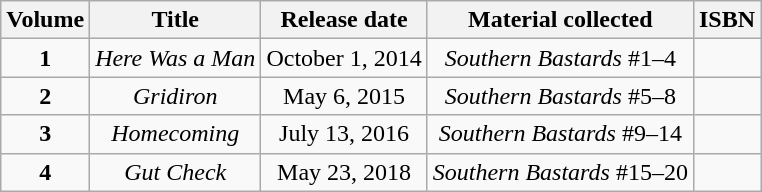<table class="wikitable" style="text-align: center">
<tr>
<th>Volume</th>
<th>Title</th>
<th>Release date</th>
<th>Material collected</th>
<th>ISBN</th>
</tr>
<tr>
<td><strong>1</strong></td>
<td><em>Here Was a Man</em></td>
<td>October 1, 2014</td>
<td><em>Southern Bastards</em> #1–4</td>
<td></td>
</tr>
<tr>
<td><strong>2</strong></td>
<td><em>Gridiron</em></td>
<td>May 6, 2015</td>
<td><em>Southern Bastards</em> #5–8</td>
<td></td>
</tr>
<tr>
<td><strong>3</strong></td>
<td><em>Homecoming</em></td>
<td>July 13, 2016</td>
<td><em>Southern Bastards</em> #9–14</td>
<td></td>
</tr>
<tr>
<td><strong>4</strong></td>
<td><em>Gut Check</em></td>
<td>May 23, 2018</td>
<td><em>Southern Bastards</em> #15–20</td>
<td></td>
</tr>
</table>
